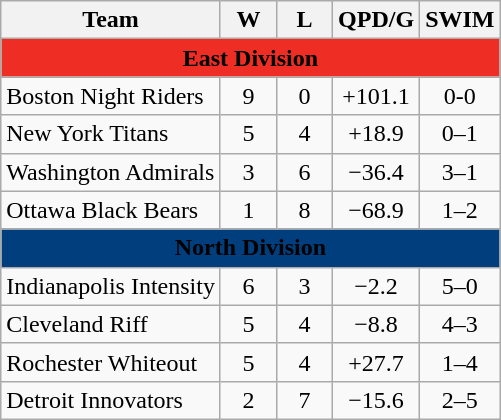<table class="wikitable" style="text-align:center;">
<tr>
<th>Team</th>
<th width="30">W</th>
<th width="30">L</th>
<th>QPD/G</th>
<th>SWIM</th>
</tr>
<tr>
<th style="background:#EE2E24;" colspan="5"><span>East Division</span></th>
</tr>
<tr>
<td style="text-align:left;"> Boston Night Riders</td>
<td>9</td>
<td>0</td>
<td>+101.1</td>
<td>0-0</td>
</tr>
<tr>
<td style="text-align:left;"> New York Titans</td>
<td>5</td>
<td>4</td>
<td>+18.9</td>
<td>0–1</td>
</tr>
<tr>
<td style="text-align:left;"> Washington Admirals</td>
<td>3</td>
<td>6</td>
<td>−36.4</td>
<td>3–1</td>
</tr>
<tr>
<td style="text-align:left;"> Ottawa Black Bears</td>
<td>1</td>
<td>8</td>
<td>−68.9</td>
<td>1–2</td>
</tr>
<tr>
<th style="background:#003E7E;" colspan="5"><span>North Division</span></th>
</tr>
<tr>
<td style="text-align:left;"> Indianapolis Intensity</td>
<td>6</td>
<td>3</td>
<td>−2.2</td>
<td>5–0</td>
</tr>
<tr>
<td style="text-align:left;"> Cleveland Riff</td>
<td>5</td>
<td>4</td>
<td>−8.8</td>
<td>4–3</td>
</tr>
<tr>
<td style="text-align:left;"> Rochester Whiteout</td>
<td>5</td>
<td>4</td>
<td>+27.7</td>
<td>1–4</td>
</tr>
<tr>
<td style="text-align:left;"> Detroit Innovators</td>
<td>2</td>
<td>7</td>
<td>−15.6</td>
<td>2–5</td>
</tr>
</table>
